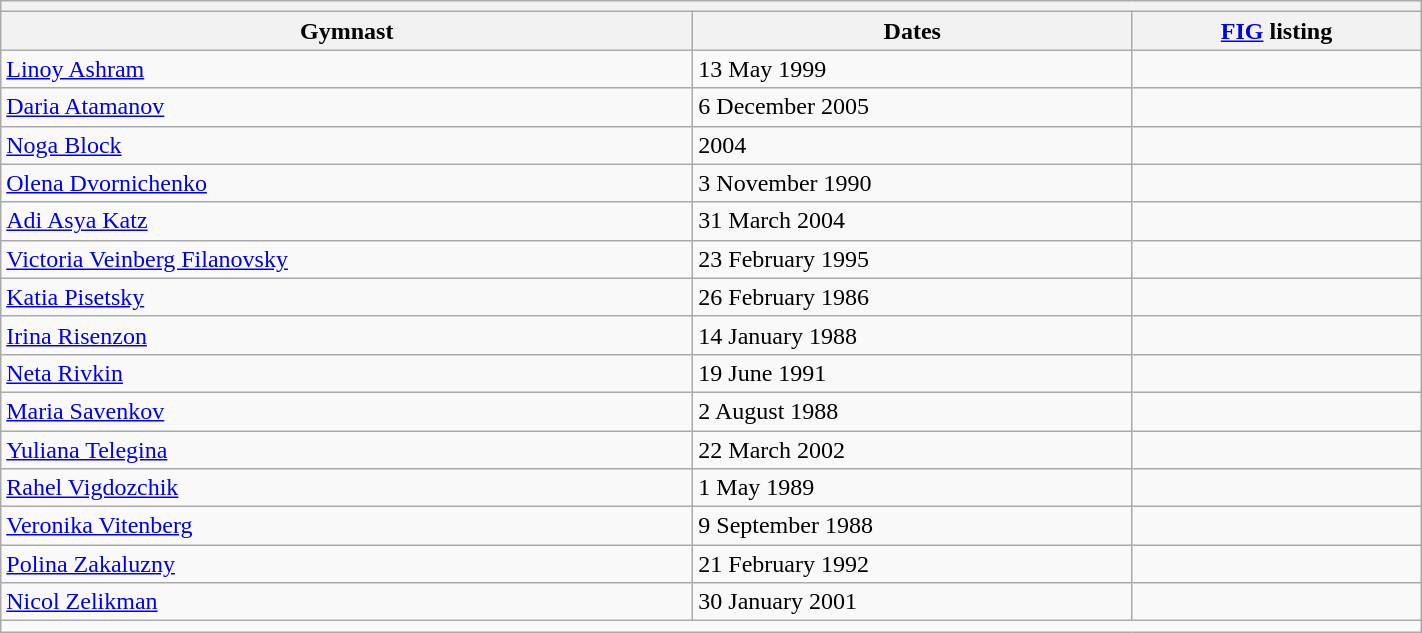<table class="wikitable mw-collapsible mw-collapsed" width="75%">
<tr>
<th colspan="3"></th>
</tr>
<tr>
<th>Gymnast</th>
<th>Dates</th>
<th><a href='#'>FIG</a> listing</th>
</tr>
<tr>
<td><a href='#'>Linoy Ashram</a></td>
<td>13 May 1999</td>
<td></td>
</tr>
<tr>
<td><a href='#'>Daria Atamanov</a></td>
<td>6 December 2005</td>
<td></td>
</tr>
<tr>
<td><a href='#'>Noga Block</a></td>
<td>2004</td>
<td></td>
</tr>
<tr>
<td><a href='#'>Olena Dvornichenko</a></td>
<td>3 November 1990</td>
<td></td>
</tr>
<tr>
<td><a href='#'>Adi Asya Katz</a></td>
<td>31 March 2004</td>
<td></td>
</tr>
<tr>
<td><a href='#'>Victoria Veinberg Filanovsky</a></td>
<td>23 February 1995</td>
<td></td>
</tr>
<tr>
<td><a href='#'>Katia Pisetsky</a></td>
<td>26 February 1986</td>
<td></td>
</tr>
<tr>
<td><a href='#'>Irina Risenzon</a></td>
<td>14 January 1988</td>
<td></td>
</tr>
<tr>
<td><a href='#'>Neta Rivkin</a></td>
<td>19 June 1991</td>
<td></td>
</tr>
<tr>
<td><a href='#'>Maria Savenkov</a></td>
<td>2 August 1988</td>
<td></td>
</tr>
<tr>
<td><a href='#'>Yuliana Telegina</a></td>
<td>22 March 2002</td>
<td></td>
</tr>
<tr>
<td><a href='#'>Rahel Vigdozchik</a></td>
<td>1 May 1989</td>
<td></td>
</tr>
<tr>
<td><a href='#'>Veronika Vitenberg</a></td>
<td>9 September 1988</td>
<td></td>
</tr>
<tr>
<td><a href='#'>Polina Zakaluzny</a></td>
<td>21 February 1992</td>
<td></td>
</tr>
<tr>
<td><a href='#'>Nicol Zelikman</a></td>
<td>30 January 2001</td>
<td></td>
</tr>
<tr>
<td colspan="3"></td>
</tr>
</table>
